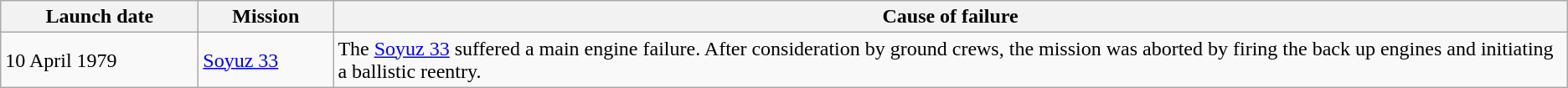<table class="wikitable">
<tr>
<th scope="col" style="width: 150px">Launch date</th>
<th scope="col" style="width: 100px">Mission</th>
<th>Cause of failure</th>
</tr>
<tr>
<td>10 April 1979</td>
<td><a href='#'>Soyuz 33</a></td>
<td>The <a href='#'>Soyuz 33</a> suffered a main engine failure.  After consideration by ground crews, the mission was aborted by firing the back up engines and initiating a ballistic reentry.</td>
</tr>
</table>
